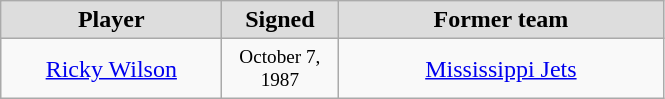<table class="wikitable" style="text-align: center">
<tr align="center" bgcolor="#dddddd">
<td style="width:140px"><strong>Player</strong></td>
<td style="width:70px"><strong>Signed</strong></td>
<td style="width:210px"><strong>Former team</strong></td>
</tr>
<tr style="height:40px">
<td><a href='#'>Ricky Wilson</a></td>
<td style="font-size: 80%">October 7, 1987</td>
<td><a href='#'>Mississippi Jets</a></td>
</tr>
</table>
